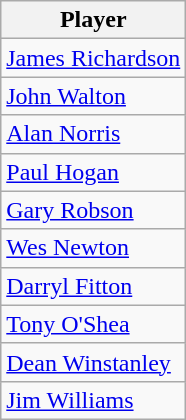<table class="wikitable">
<tr>
<th>Player</th>
</tr>
<tr>
<td> <a href='#'>James Richardson</a></td>
</tr>
<tr>
<td> <a href='#'>John Walton</a></td>
</tr>
<tr>
<td> <a href='#'>Alan Norris</a></td>
</tr>
<tr>
<td> <a href='#'>Paul Hogan</a></td>
</tr>
<tr>
<td> <a href='#'>Gary Robson</a></td>
</tr>
<tr>
<td> <a href='#'>Wes Newton</a></td>
</tr>
<tr>
<td> <a href='#'>Darryl Fitton</a></td>
</tr>
<tr>
<td> <a href='#'>Tony O'Shea</a></td>
</tr>
<tr>
<td> <a href='#'>Dean Winstanley</a></td>
</tr>
<tr>
<td> <a href='#'>Jim Williams</a></td>
</tr>
</table>
